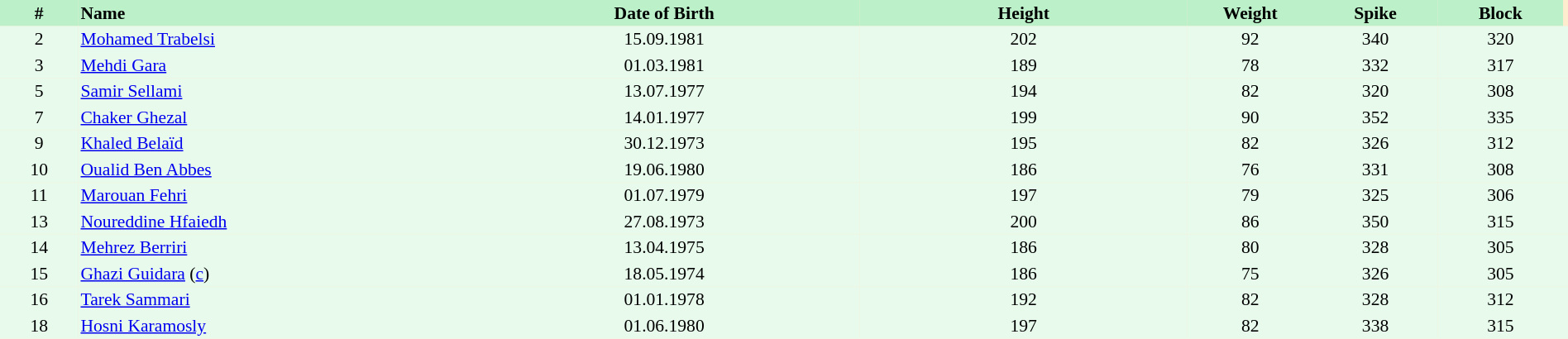<table border=0 cellpadding=2 cellspacing=0  |- bgcolor=#FFECCE style="text-align:center; font-size:90%;" width=100%>
<tr bgcolor=#BBF0C9>
<th width=5%>#</th>
<th width=25% align=left>Name</th>
<th width=25%>Date of Birth</th>
<th width=21%>Height</th>
<th width=8%>Weight</th>
<th width=8%>Spike</th>
<th width=8%>Block</th>
</tr>
<tr bgcolor=#E7FAEC>
<td>2</td>
<td align=left><a href='#'>Mohamed Trabelsi</a></td>
<td>15.09.1981</td>
<td>202</td>
<td>92</td>
<td>340</td>
<td>320</td>
<td></td>
</tr>
<tr bgcolor=#E7FAEC>
<td>3</td>
<td align=left><a href='#'>Mehdi Gara</a></td>
<td>01.03.1981</td>
<td>189</td>
<td>78</td>
<td>332</td>
<td>317</td>
<td></td>
</tr>
<tr bgcolor=#E7FAEC>
<td>5</td>
<td align=left><a href='#'>Samir Sellami</a></td>
<td>13.07.1977</td>
<td>194</td>
<td>82</td>
<td>320</td>
<td>308</td>
<td></td>
</tr>
<tr bgcolor=#E7FAEC>
<td>7</td>
<td align=left><a href='#'>Chaker Ghezal</a></td>
<td>14.01.1977</td>
<td>199</td>
<td>90</td>
<td>352</td>
<td>335</td>
<td></td>
</tr>
<tr bgcolor=#E7FAEC>
<td>9</td>
<td align=left><a href='#'>Khaled Belaïd</a></td>
<td>30.12.1973</td>
<td>195</td>
<td>82</td>
<td>326</td>
<td>312</td>
<td></td>
</tr>
<tr bgcolor=#E7FAEC>
<td>10</td>
<td align=left><a href='#'>Oualid Ben Abbes</a></td>
<td>19.06.1980</td>
<td>186</td>
<td>76</td>
<td>331</td>
<td>308</td>
<td></td>
</tr>
<tr bgcolor=#E7FAEC>
<td>11</td>
<td align=left><a href='#'>Marouan Fehri</a></td>
<td>01.07.1979</td>
<td>197</td>
<td>79</td>
<td>325</td>
<td>306</td>
<td></td>
</tr>
<tr bgcolor=#E7FAEC>
<td>13</td>
<td align=left><a href='#'>Noureddine Hfaiedh</a></td>
<td>27.08.1973</td>
<td>200</td>
<td>86</td>
<td>350</td>
<td>315</td>
<td></td>
</tr>
<tr bgcolor=#E7FAEC>
<td>14</td>
<td align=left><a href='#'>Mehrez Berriri</a></td>
<td>13.04.1975</td>
<td>186</td>
<td>80</td>
<td>328</td>
<td>305</td>
<td></td>
</tr>
<tr bgcolor=#E7FAEC>
<td>15</td>
<td align=left><a href='#'>Ghazi Guidara</a> (<a href='#'>c</a>)</td>
<td>18.05.1974</td>
<td>186</td>
<td>75</td>
<td>326</td>
<td>305</td>
<td></td>
</tr>
<tr bgcolor=#E7FAEC>
<td>16</td>
<td align=left><a href='#'>Tarek Sammari</a></td>
<td>01.01.1978</td>
<td>192</td>
<td>82</td>
<td>328</td>
<td>312</td>
<td></td>
</tr>
<tr bgcolor=#E7FAEC>
<td>18</td>
<td align=left><a href='#'>Hosni Karamosly</a></td>
<td>01.06.1980</td>
<td>197</td>
<td>82</td>
<td>338</td>
<td>315</td>
<td></td>
</tr>
</table>
